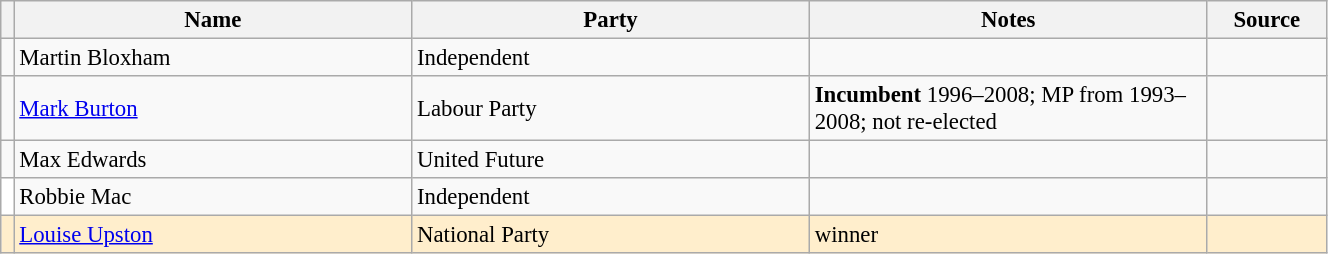<table class="wikitable" width="70%" style="font-size:95%;">
<tr>
<th width=1%></th>
<th width=30%>Name</th>
<th width=30%>Party</th>
<th width=30%>Notes</th>
<th width=9%>Source</th>
</tr>
<tr -->
<td></td>
<td>Martin Bloxham</td>
<td>Independent</td>
<td></td>
<td></td>
</tr>
<tr -->
<td bgcolor=></td>
<td><a href='#'>Mark Burton</a></td>
<td>Labour Party</td>
<td><strong>Incumbent</strong> 1996–2008; MP from 1993–2008; not re-elected</td>
<td></td>
</tr>
<tr -->
<td bgcolor=></td>
<td>Max Edwards</td>
<td>United Future</td>
<td></td>
<td></td>
</tr>
<tr -->
<td bgcolor=white></td>
<td>Robbie Mac</td>
<td>Independent</td>
<td></td>
<td></td>
</tr>
<tr ---- bgcolor=#FFEECC>
<td bgcolor=></td>
<td><a href='#'>Louise Upston</a></td>
<td>National Party</td>
<td>winner</td>
<td></td>
</tr>
</table>
